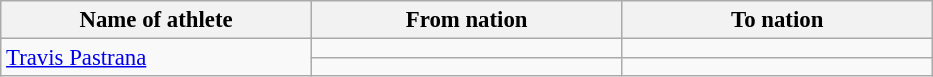<table class="wikitable sortable" style="border-collapse: collapse; font-size: 95%;">
<tr>
<th width=200>Name of athlete</th>
<th width=200>From nation</th>
<th width=200>To nation</th>
</tr>
<tr>
<td rowspan=2><a href='#'>Travis Pastrana</a></td>
<td></td>
<td></td>
</tr>
<tr>
<td></td>
<td></td>
</tr>
</table>
